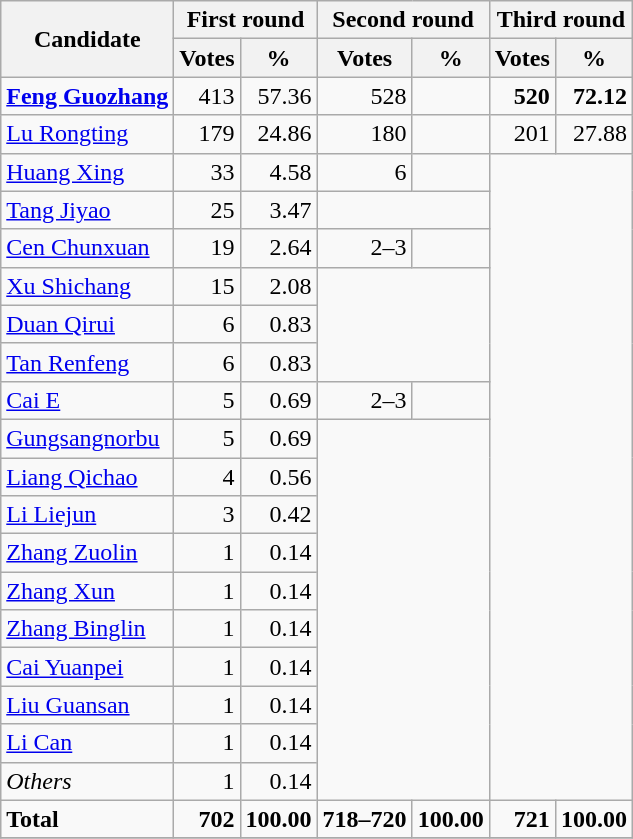<table class=wikitable style=text-align:right>
<tr>
<th rowspan=2>Candidate</th>
<th colspan=2>First round</th>
<th colspan=2>Second round</th>
<th colspan=3>Third round</th>
</tr>
<tr>
<th>Votes</th>
<th>%</th>
<th>Votes</th>
<th>%</th>
<th>Votes</th>
<th>%</th>
</tr>
<tr>
<td align=left><strong><a href='#'>Feng Guozhang</a></strong></td>
<td>413</td>
<td>57.36</td>
<td>528</td>
<td></td>
<td><strong>520</strong></td>
<td><strong>72.12</strong></td>
</tr>
<tr>
<td align=left><a href='#'>Lu Rongting</a></td>
<td>179</td>
<td>24.86</td>
<td>180</td>
<td></td>
<td>201</td>
<td>27.88</td>
</tr>
<tr>
<td align=left><a href='#'>Huang Xing</a></td>
<td>33</td>
<td>4.58</td>
<td>6</td>
<td></td>
<td colspan=2 rowspan=17></td>
</tr>
<tr>
<td align=left><a href='#'>Tang Jiyao</a></td>
<td>25</td>
<td>3.47</td>
<td colspan=2></td>
</tr>
<tr>
<td align=left><a href='#'>Cen Chunxuan</a></td>
<td>19</td>
<td>2.64</td>
<td>2–3</td>
<td></td>
</tr>
<tr>
<td align=left><a href='#'>Xu Shichang</a></td>
<td>15</td>
<td>2.08</td>
<td rowspan=3 colspan=2></td>
</tr>
<tr>
<td align=left><a href='#'>Duan Qirui</a></td>
<td>6</td>
<td>0.83</td>
</tr>
<tr>
<td align=left><a href='#'>Tan Renfeng</a></td>
<td>6</td>
<td>0.83</td>
</tr>
<tr>
<td align=left><a href='#'>Cai E</a></td>
<td>5</td>
<td>0.69</td>
<td>2–3</td>
<td></td>
</tr>
<tr>
<td align=left><a href='#'>Gungsangnorbu</a></td>
<td>5</td>
<td>0.69</td>
<td rowspan=10 colspan=2></td>
</tr>
<tr>
<td align=left><a href='#'>Liang Qichao</a></td>
<td>4</td>
<td>0.56</td>
</tr>
<tr>
<td align=left><a href='#'>Li Liejun</a></td>
<td>3</td>
<td>0.42</td>
</tr>
<tr>
<td align=left><a href='#'>Zhang Zuolin</a></td>
<td>1</td>
<td>0.14</td>
</tr>
<tr>
<td align=left><a href='#'>Zhang Xun</a></td>
<td>1</td>
<td>0.14</td>
</tr>
<tr>
<td align=left><a href='#'>Zhang Binglin</a></td>
<td>1</td>
<td>0.14</td>
</tr>
<tr>
<td align=left><a href='#'>Cai Yuanpei</a></td>
<td>1</td>
<td>0.14</td>
</tr>
<tr>
<td align=left><a href='#'>Liu Guansan</a></td>
<td>1</td>
<td>0.14</td>
</tr>
<tr>
<td align=left><a href='#'>Li Can</a></td>
<td>1</td>
<td>0.14</td>
</tr>
<tr>
<td align=left><em>Others</em></td>
<td>1</td>
<td>0.14</td>
</tr>
<tr style=font-weight:bold>
<td align=left>Total</td>
<td>702</td>
<td>100.00</td>
<td>718–720</td>
<td>100.00</td>
<td>721</td>
<td>100.00</td>
</tr>
<tr>
</tr>
</table>
